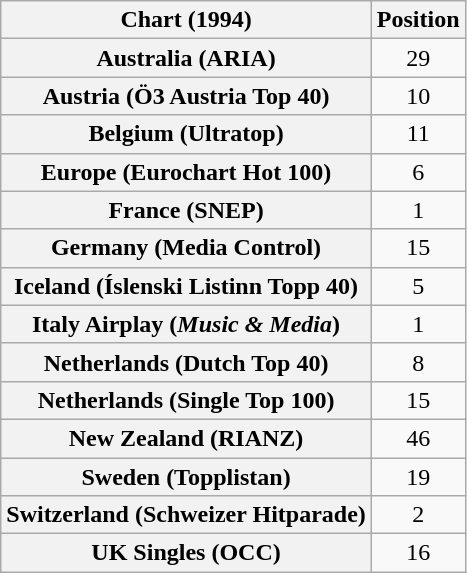<table class="wikitable sortable plainrowheaders" style="text-align:center">
<tr>
<th>Chart (1994)</th>
<th>Position</th>
</tr>
<tr>
<th scope="row">Australia (ARIA)</th>
<td>29</td>
</tr>
<tr>
<th scope="row">Austria (Ö3 Austria Top 40)</th>
<td>10</td>
</tr>
<tr>
<th scope="row">Belgium (Ultratop)</th>
<td>11</td>
</tr>
<tr>
<th scope="row">Europe (Eurochart Hot 100)</th>
<td>6</td>
</tr>
<tr>
<th scope="row">France (SNEP)</th>
<td>1</td>
</tr>
<tr>
<th scope="row">Germany (Media Control)</th>
<td>15</td>
</tr>
<tr>
<th scope="row">Iceland (Íslenski Listinn Topp 40)</th>
<td>5</td>
</tr>
<tr>
<th scope="row">Italy Airplay (<em>Music & Media</em>)</th>
<td>1</td>
</tr>
<tr>
<th scope="row">Netherlands (Dutch Top 40)</th>
<td>8</td>
</tr>
<tr>
<th scope="row">Netherlands (Single Top 100)</th>
<td>15</td>
</tr>
<tr>
<th scope="row">New Zealand (RIANZ)</th>
<td>46</td>
</tr>
<tr>
<th scope="row">Sweden (Topplistan)</th>
<td>19</td>
</tr>
<tr>
<th scope="row">Switzerland (Schweizer Hitparade)</th>
<td>2</td>
</tr>
<tr>
<th scope="row">UK Singles (OCC)</th>
<td>16</td>
</tr>
</table>
